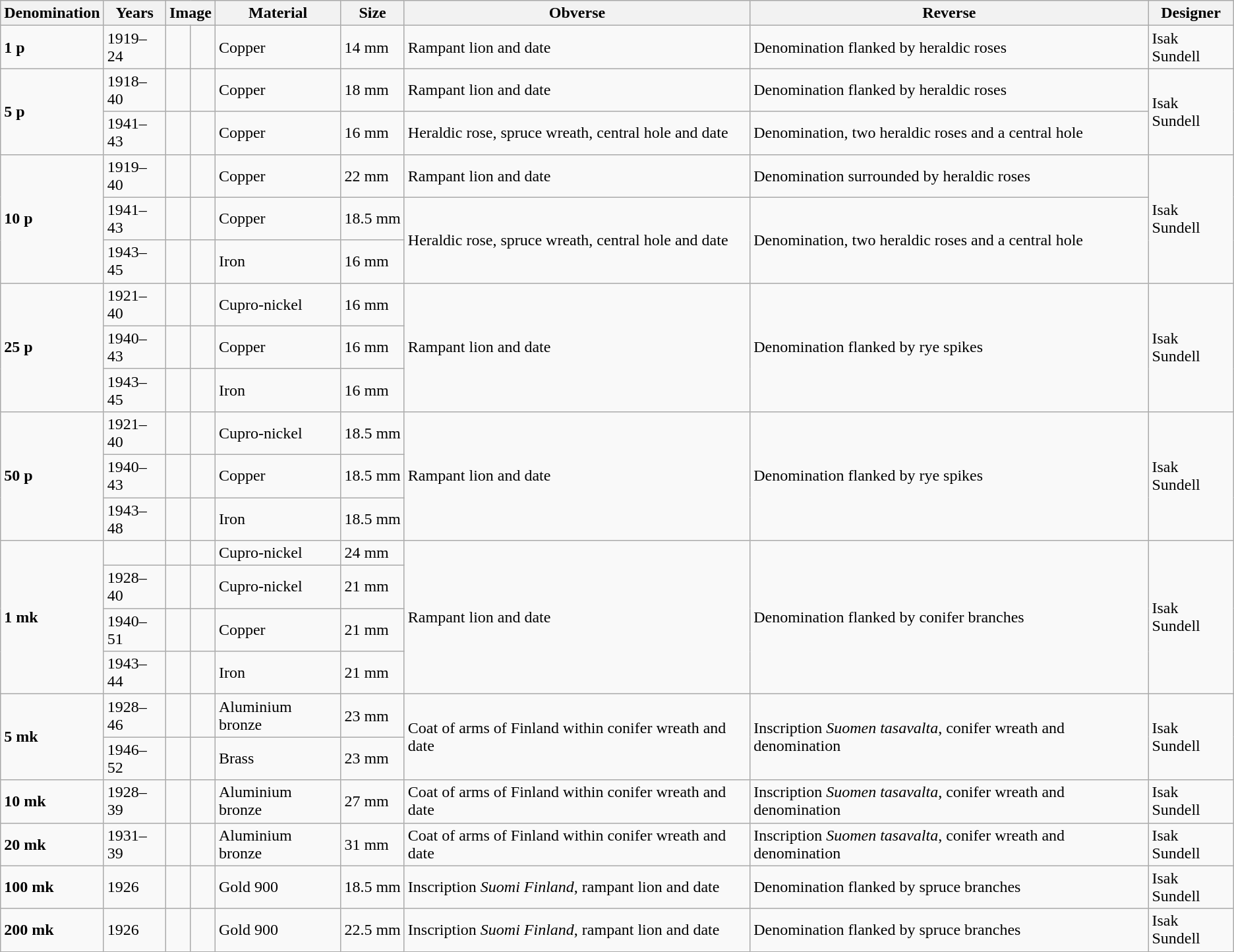<table class="wikitable">
<tr>
<th>Denomination</th>
<th>Years</th>
<th colspan="2">Image</th>
<th>Material</th>
<th>Size</th>
<th>Obverse</th>
<th>Reverse</th>
<th>Designer</th>
</tr>
<tr>
<td><strong>1 p</strong></td>
<td>1919–24</td>
<td></td>
<td></td>
<td>Copper</td>
<td>14 mm</td>
<td>Rampant lion and date</td>
<td>Denomination flanked by heraldic roses</td>
<td>Isak Sundell</td>
</tr>
<tr>
<td rowspan="2"><strong>5 p</strong></td>
<td>1918–40</td>
<td></td>
<td></td>
<td>Copper</td>
<td>18 mm</td>
<td>Rampant lion and date</td>
<td>Denomination flanked by heraldic roses</td>
<td rowspan="2">Isak Sundell</td>
</tr>
<tr>
<td>1941–43</td>
<td></td>
<td></td>
<td>Copper</td>
<td>16 mm</td>
<td>Heraldic rose, spruce wreath, central hole and date</td>
<td>Denomination, two heraldic roses and a central hole</td>
</tr>
<tr>
<td rowspan="3"><strong>10 p</strong></td>
<td>1919–40</td>
<td></td>
<td></td>
<td>Copper</td>
<td>22 mm</td>
<td>Rampant lion and date</td>
<td>Denomination surrounded by heraldic roses</td>
<td rowspan="3">Isak Sundell</td>
</tr>
<tr>
<td>1941–43</td>
<td></td>
<td></td>
<td>Copper</td>
<td>18.5 mm</td>
<td rowspan="2">Heraldic rose, spruce wreath, central hole and date</td>
<td rowspan="2">Denomination, two heraldic roses and a central hole</td>
</tr>
<tr>
<td>1943–45</td>
<td></td>
<td></td>
<td>Iron</td>
<td>16 mm</td>
</tr>
<tr>
<td rowspan="3"><strong>25 p</strong></td>
<td>1921–40</td>
<td></td>
<td></td>
<td>Cupro-nickel</td>
<td>16 mm</td>
<td rowspan="3">Rampant lion and date</td>
<td rowspan="3">Denomination flanked by rye spikes</td>
<td rowspan="3">Isak Sundell</td>
</tr>
<tr>
<td>1940–43</td>
<td></td>
<td></td>
<td>Copper</td>
<td>16 mm</td>
</tr>
<tr>
<td>1943–45</td>
<td></td>
<td></td>
<td>Iron</td>
<td>16 mm</td>
</tr>
<tr>
<td rowspan="3"><strong>50 p</strong></td>
<td>1921–40</td>
<td></td>
<td></td>
<td>Cupro-nickel</td>
<td>18.5 mm</td>
<td rowspan="3">Rampant lion and date</td>
<td rowspan="3">Denomination flanked by rye spikes</td>
<td rowspan="3">Isak Sundell</td>
</tr>
<tr>
<td>1940–43</td>
<td></td>
<td></td>
<td>Copper</td>
<td>18.5 mm</td>
</tr>
<tr>
<td>1943–48</td>
<td></td>
<td></td>
<td>Iron</td>
<td>18.5 mm</td>
</tr>
<tr>
<td rowspan="4"><strong>1 mk</strong></td>
<td></td>
<td></td>
<td></td>
<td>Cupro-nickel</td>
<td>24 mm</td>
<td rowspan="4">Rampant lion and date</td>
<td rowspan="4">Denomination flanked by conifer branches</td>
<td rowspan="4">Isak Sundell</td>
</tr>
<tr>
<td>1928–40</td>
<td></td>
<td></td>
<td>Cupro-nickel</td>
<td>21 mm</td>
</tr>
<tr>
<td>1940–51</td>
<td></td>
<td></td>
<td>Copper</td>
<td>21 mm</td>
</tr>
<tr>
<td>1943–44</td>
<td></td>
<td></td>
<td>Iron</td>
<td>21 mm</td>
</tr>
<tr>
<td rowspan="2"><strong>5 mk</strong></td>
<td>1928–46</td>
<td></td>
<td></td>
<td>Aluminium bronze</td>
<td>23 mm</td>
<td rowspan="2">Coat of arms of Finland within conifer wreath and date</td>
<td rowspan="2">Inscription <em>Suomen tasavalta</em>, conifer wreath and denomination</td>
<td rowspan="2">Isak Sundell</td>
</tr>
<tr>
<td>1946–52</td>
<td></td>
<td></td>
<td>Brass</td>
<td>23 mm</td>
</tr>
<tr>
<td><strong>10 mk</strong></td>
<td>1928–39</td>
<td></td>
<td></td>
<td>Aluminium bronze</td>
<td>27 mm</td>
<td>Coat of arms of Finland within conifer wreath and date</td>
<td>Inscription <em>Suomen tasavalta</em>, conifer wreath and denomination</td>
<td>Isak Sundell</td>
</tr>
<tr>
<td><strong>20 mk</strong></td>
<td>1931–39</td>
<td></td>
<td></td>
<td>Aluminium bronze</td>
<td>31 mm</td>
<td>Coat of arms of Finland within conifer wreath and date</td>
<td>Inscription <em>Suomen tasavalta</em>, conifer wreath and denomination</td>
<td>Isak Sundell</td>
</tr>
<tr>
<td><strong>100 mk</strong></td>
<td>1926</td>
<td></td>
<td></td>
<td>Gold 900</td>
<td>18.5 mm</td>
<td>Inscription <em>Suomi Finland</em>, rampant lion and date</td>
<td>Denomination flanked by spruce branches</td>
<td>Isak Sundell</td>
</tr>
<tr>
<td><strong>200 mk</strong></td>
<td>1926</td>
<td></td>
<td></td>
<td>Gold 900</td>
<td>22.5 mm</td>
<td>Inscription <em>Suomi Finland</em>, rampant lion and date</td>
<td>Denomination flanked by spruce branches</td>
<td>Isak Sundell</td>
</tr>
</table>
